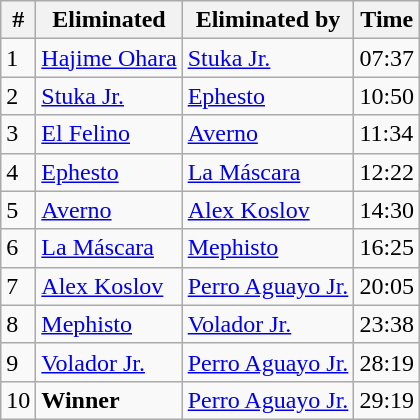<table class="wikitable sortable">
<tr>
<th data-sort-type="number" scope="col">#</th>
<th scope="col">Eliminated</th>
<th scope="col">Eliminated by</th>
<th scope="col">Time</th>
</tr>
<tr>
<td>1</td>
<td><a href='#'>Hajime Ohara</a></td>
<td><a href='#'>Stuka Jr.</a></td>
<td>07:37</td>
</tr>
<tr>
<td>2</td>
<td><a href='#'>Stuka Jr.</a></td>
<td><a href='#'>Ephesto</a></td>
<td>10:50</td>
</tr>
<tr>
<td>3</td>
<td><a href='#'>El Felino</a></td>
<td><a href='#'>Averno</a></td>
<td>11:34</td>
</tr>
<tr>
<td>4</td>
<td><a href='#'>Ephesto</a></td>
<td><a href='#'>La Máscara</a></td>
<td>12:22</td>
</tr>
<tr>
<td>5</td>
<td><a href='#'>Averno</a></td>
<td><a href='#'>Alex Koslov</a></td>
<td>14:30</td>
</tr>
<tr>
<td>6</td>
<td><a href='#'>La Máscara</a></td>
<td><a href='#'>Mephisto</a></td>
<td>16:25</td>
</tr>
<tr>
<td>7</td>
<td><a href='#'>Alex Koslov</a></td>
<td><a href='#'>Perro Aguayo Jr.</a></td>
<td>20:05</td>
</tr>
<tr>
<td>8</td>
<td><a href='#'>Mephisto</a></td>
<td><a href='#'>Volador Jr.</a></td>
<td>23:38</td>
</tr>
<tr>
<td>9</td>
<td><a href='#'>Volador Jr.</a></td>
<td><a href='#'>Perro Aguayo Jr.</a></td>
<td>28:19</td>
</tr>
<tr>
<td>10</td>
<td><strong>Winner</strong></td>
<td><a href='#'>Perro Aguayo Jr.</a></td>
<td>29:19</td>
</tr>
</table>
